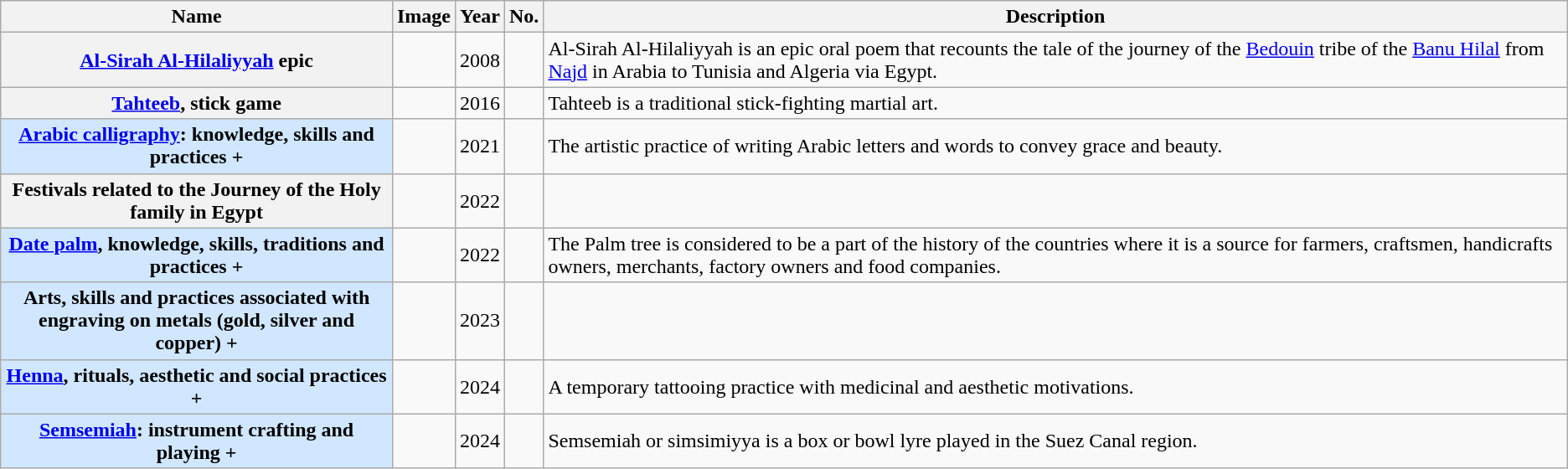<table class="wikitable sortable plainrowheaders">
<tr>
<th style="width:25%">Name</th>
<th class="unsortable">Image</th>
<th>Year</th>
<th>No.</th>
<th class="unsortable">Description</th>
</tr>
<tr>
<th scope="row"><a href='#'>Al-Sirah Al-Hilaliyyah</a> epic</th>
<td></td>
<td>2008</td>
<td></td>
<td>Al-Sirah Al-Hilaliyyah is an epic oral poem that recounts the tale of the journey of the <a href='#'>Bedouin</a> tribe of the <a href='#'>Banu Hilal</a> from <a href='#'>Najd</a> in Arabia to Tunisia and Algeria via Egypt.</td>
</tr>
<tr>
<th scope="row"><a href='#'>Tahteeb</a>, stick game</th>
<td></td>
<td>2016</td>
<td></td>
<td>Tahteeb is a traditional stick-fighting martial art.</td>
</tr>
<tr>
<th scope="row" style="background:#D0E7FF;"><a href='#'>Arabic calligraphy</a>: knowledge, skills and practices +</th>
<td></td>
<td>2021</td>
<td></td>
<td>The artistic practice of writing Arabic letters and words to convey grace and beauty.</td>
</tr>
<tr>
<th scope="row">Festivals related to the Journey of the Holy family in Egypt</th>
<td></td>
<td>2022</td>
<td></td>
<td></td>
</tr>
<tr>
<th scope="row" style="background:#D0E7FF;"><a href='#'>Date palm</a>, knowledge, skills, traditions and practices +</th>
<td></td>
<td>2022</td>
<td></td>
<td>The Palm tree is considered to be a part of the history of the countries where it is a source for farmers, craftsmen, handicrafts owners, merchants, factory owners and food companies.</td>
</tr>
<tr>
<th scope="row" style="background:#D0E7FF;">Arts, skills and practices associated with engraving on metals (gold, silver and copper) +</th>
<td></td>
<td>2023</td>
<td></td>
</tr>
<tr>
<th scope="row" style="background:#D0E7FF;"><a href='#'>Henna</a>, rituals, aesthetic and social practices +</th>
<td></td>
<td>2024</td>
<td></td>
<td>A temporary tattooing practice with medicinal and aesthetic motivations.</td>
</tr>
<tr>
<th scope="row" style="background:#D0E7FF;"><a href='#'>Semsemiah</a>: instrument crafting and playing +</th>
<td></td>
<td>2024</td>
<td></td>
<td>Semsemiah or simsimiyya is a box or bowl lyre played in the Suez Canal region.</td>
</tr>
</table>
